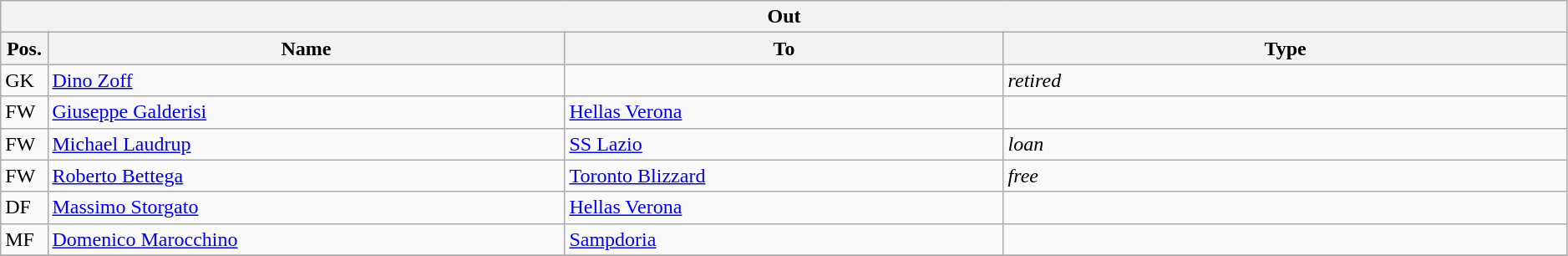<table class="wikitable" style="font-size:100%;width:99%;">
<tr>
<th colspan="4">Out</th>
</tr>
<tr>
<th width=3%>Pos.</th>
<th width=33%>Name</th>
<th width=28%>To</th>
<th width=36%>Type</th>
</tr>
<tr>
<td>GK</td>
<td><a href='#'>Dino Zoff</a></td>
<td></td>
<td><em>retired</em></td>
</tr>
<tr>
<td>FW</td>
<td><a href='#'>Giuseppe Galderisi</a></td>
<td><a href='#'>Hellas Verona</a></td>
<td></td>
</tr>
<tr>
<td>FW</td>
<td><a href='#'>Michael Laudrup</a></td>
<td><a href='#'>SS Lazio</a></td>
<td><em>loan</em></td>
</tr>
<tr>
<td>FW</td>
<td><a href='#'>Roberto Bettega</a></td>
<td><a href='#'>Toronto Blizzard</a></td>
<td><em>free</em></td>
</tr>
<tr>
<td>DF</td>
<td><a href='#'>Massimo Storgato</a></td>
<td><a href='#'>Hellas Verona</a></td>
<td></td>
</tr>
<tr>
<td>MF</td>
<td><a href='#'>Domenico Marocchino</a></td>
<td><a href='#'>Sampdoria</a></td>
<td></td>
</tr>
<tr>
</tr>
</table>
